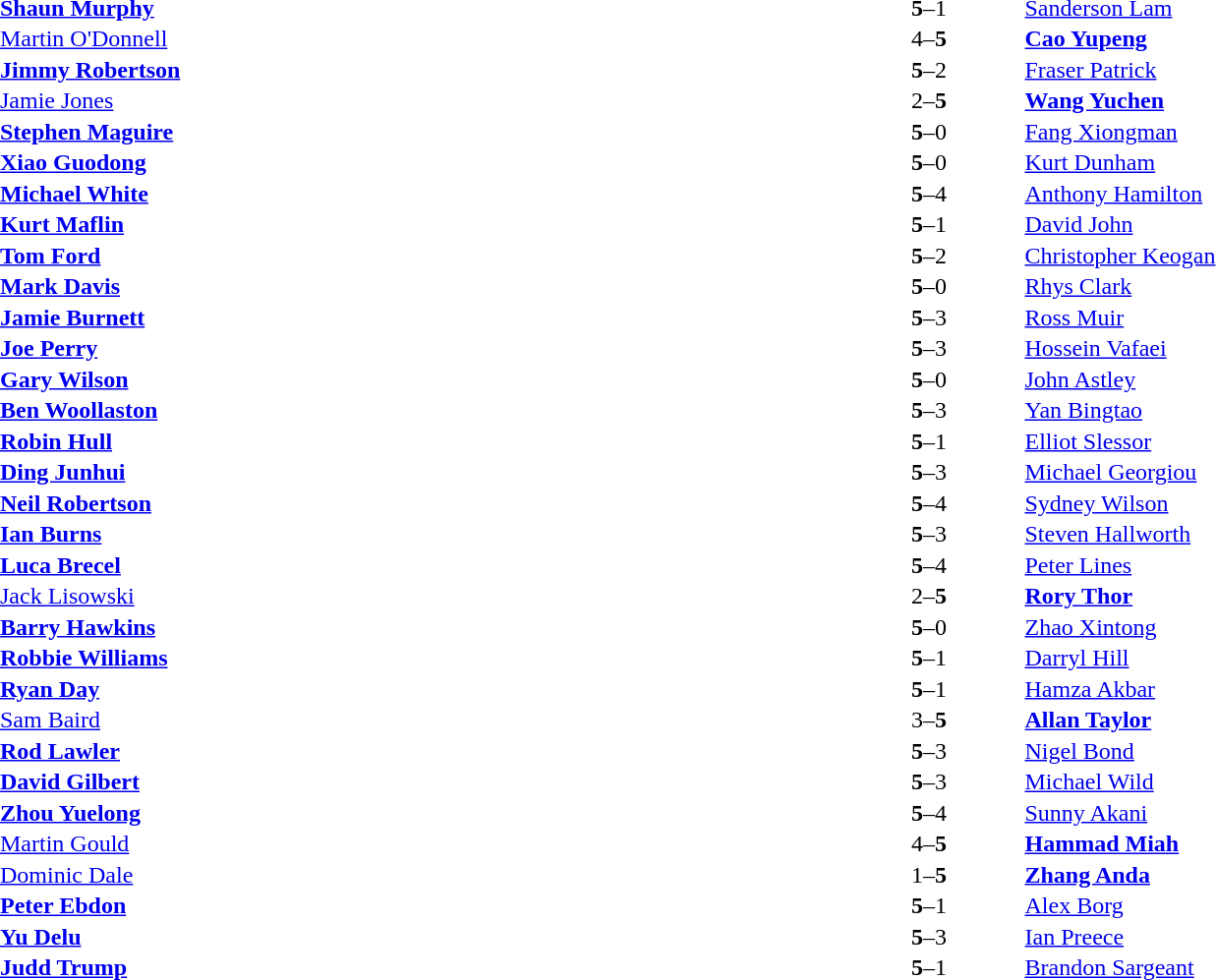<table width="100%" cellspacing="1">
<tr>
<th width=45%></th>
<th width=10%></th>
<th width=45%></th>
</tr>
<tr>
<td> <strong><a href='#'>Shaun Murphy</a></strong></td>
<td align="center"><strong>5</strong>–1</td>
<td> <a href='#'>Sanderson Lam</a></td>
</tr>
<tr>
<td> <a href='#'>Martin O'Donnell</a></td>
<td align="center">4–<strong>5</strong></td>
<td> <strong><a href='#'>Cao Yupeng</a></strong></td>
</tr>
<tr>
<td> <strong><a href='#'>Jimmy Robertson</a></strong></td>
<td align="center"><strong>5</strong>–2</td>
<td> <a href='#'>Fraser Patrick</a></td>
</tr>
<tr>
<td> <a href='#'>Jamie Jones</a></td>
<td align="center">2–<strong>5</strong></td>
<td> <strong><a href='#'>Wang Yuchen</a></strong></td>
</tr>
<tr>
<td> <strong><a href='#'>Stephen Maguire</a></strong></td>
<td align="center"><strong>5</strong>–0</td>
<td> <a href='#'>Fang Xiongman</a></td>
</tr>
<tr>
<td> <strong><a href='#'>Xiao Guodong</a></strong></td>
<td align="center"><strong>5</strong>–0</td>
<td> <a href='#'>Kurt Dunham</a></td>
</tr>
<tr>
<td> <strong><a href='#'>Michael White</a></strong></td>
<td align="center"><strong>5</strong>–4</td>
<td> <a href='#'>Anthony Hamilton</a></td>
</tr>
<tr>
<td> <strong><a href='#'>Kurt Maflin</a></strong></td>
<td align="center"><strong>5</strong>–1</td>
<td> <a href='#'>David John</a></td>
</tr>
<tr>
<td> <strong><a href='#'>Tom Ford</a></strong></td>
<td align="center"><strong>5</strong>–2</td>
<td> <a href='#'>Christopher Keogan</a></td>
</tr>
<tr>
<td> <strong><a href='#'>Mark Davis</a></strong></td>
<td align="center"><strong>5</strong>–0</td>
<td> <a href='#'>Rhys Clark</a></td>
</tr>
<tr>
<td> <strong><a href='#'>Jamie Burnett</a></strong></td>
<td align="center"><strong>5</strong>–3</td>
<td> <a href='#'>Ross Muir</a></td>
</tr>
<tr>
<td> <strong><a href='#'>Joe Perry</a></strong></td>
<td align="center"><strong>5</strong>–3</td>
<td> <a href='#'>Hossein Vafaei</a></td>
</tr>
<tr>
<td> <strong><a href='#'>Gary Wilson</a></strong></td>
<td align="center"><strong>5</strong>–0</td>
<td> <a href='#'>John Astley</a></td>
</tr>
<tr>
<td> <strong><a href='#'>Ben Woollaston</a></strong></td>
<td align="center"><strong>5</strong>–3</td>
<td> <a href='#'>Yan Bingtao</a></td>
</tr>
<tr>
<td> <strong><a href='#'>Robin Hull</a></strong></td>
<td align="center"><strong>5</strong>–1</td>
<td> <a href='#'>Elliot Slessor</a></td>
</tr>
<tr>
<td> <strong><a href='#'>Ding Junhui</a></strong></td>
<td align="center"><strong>5</strong>–3</td>
<td> <a href='#'>Michael Georgiou</a></td>
</tr>
<tr>
<td> <strong><a href='#'>Neil Robertson</a></strong></td>
<td align="center"><strong>5</strong>–4</td>
<td> <a href='#'>Sydney Wilson</a></td>
</tr>
<tr>
<td> <strong><a href='#'>Ian Burns</a></strong></td>
<td align="center"><strong>5</strong>–3</td>
<td> <a href='#'>Steven Hallworth</a></td>
</tr>
<tr>
<td> <strong><a href='#'>Luca Brecel</a></strong></td>
<td align="center"><strong>5</strong>–4</td>
<td> <a href='#'>Peter Lines</a></td>
</tr>
<tr>
<td> <a href='#'>Jack Lisowski</a></td>
<td align="center">2–<strong>5</strong></td>
<td> <strong><a href='#'>Rory Thor</a></strong></td>
</tr>
<tr>
<td> <strong><a href='#'>Barry Hawkins</a></strong></td>
<td align="center"><strong>5</strong>–0</td>
<td> <a href='#'>Zhao Xintong</a></td>
</tr>
<tr>
<td> <strong><a href='#'>Robbie Williams</a></strong></td>
<td align="center"><strong>5</strong>–1</td>
<td> <a href='#'>Darryl Hill</a></td>
</tr>
<tr>
<td> <strong><a href='#'>Ryan Day</a></strong></td>
<td align="center"><strong>5</strong>–1</td>
<td> <a href='#'>Hamza Akbar</a></td>
</tr>
<tr>
<td> <a href='#'>Sam Baird</a></td>
<td align="center">3–<strong>5</strong></td>
<td> <strong><a href='#'>Allan Taylor</a></strong></td>
</tr>
<tr>
<td> <strong><a href='#'>Rod Lawler</a></strong></td>
<td align="center"><strong>5</strong>–3</td>
<td> <a href='#'>Nigel Bond</a></td>
</tr>
<tr>
<td> <strong><a href='#'>David Gilbert</a></strong></td>
<td align="center"><strong>5</strong>–3</td>
<td> <a href='#'>Michael Wild</a></td>
</tr>
<tr>
<td> <strong><a href='#'>Zhou Yuelong</a></strong></td>
<td align="center"><strong>5</strong>–4</td>
<td> <a href='#'>Sunny Akani</a></td>
</tr>
<tr>
<td> <a href='#'>Martin Gould</a></td>
<td align="center">4–<strong>5</strong></td>
<td> <strong><a href='#'>Hammad Miah</a></strong></td>
</tr>
<tr>
<td> <a href='#'>Dominic Dale</a></td>
<td align="center">1–<strong>5</strong></td>
<td> <strong><a href='#'>Zhang Anda</a></strong></td>
</tr>
<tr>
<td> <strong><a href='#'>Peter Ebdon</a></strong></td>
<td align="center"><strong>5</strong>–1</td>
<td> <a href='#'>Alex Borg</a></td>
</tr>
<tr>
<td> <strong><a href='#'>Yu Delu</a></strong></td>
<td align="center"><strong>5</strong>–3</td>
<td> <a href='#'>Ian Preece</a></td>
</tr>
<tr>
<td> <strong><a href='#'>Judd Trump</a></strong></td>
<td align="center"><strong>5</strong>–1</td>
<td> <a href='#'>Brandon Sargeant</a></td>
</tr>
</table>
